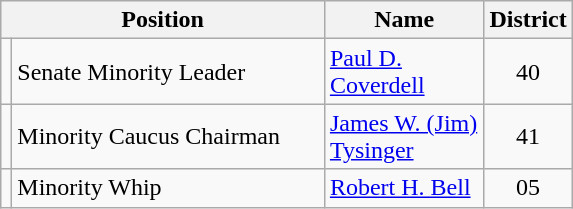<table class="wikitable">
<tr>
<th colspan=2 align=center>Position</th>
<th width="099" align=center>Name</th>
<th align=center>District</th>
</tr>
<tr>
<td></td>
<td width="201">Senate Minority Leader</td>
<td><a href='#'>Paul D. Coverdell</a></td>
<td align=center>40</td>
</tr>
<tr>
<td></td>
<td>Minority Caucus Chairman</td>
<td><a href='#'>James W. (Jim) Tysinger</a></td>
<td align=center>41</td>
</tr>
<tr>
<td></td>
<td>Minority Whip</td>
<td><a href='#'>Robert H. Bell</a></td>
<td align=center>05</td>
</tr>
</table>
